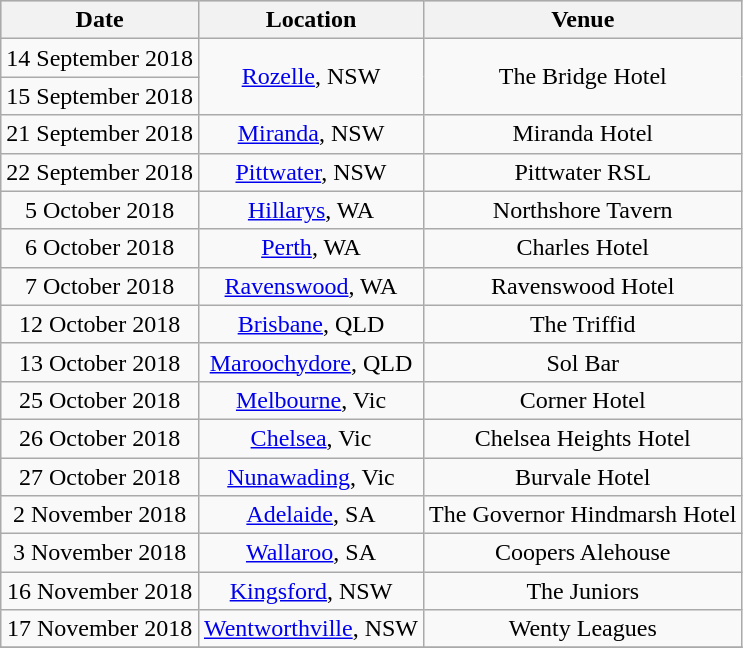<table class="wikitable" style="text-align:center;">
<tr bgcolor="#CCCCCC">
<th>Date</th>
<th>Location</th>
<th>Venue</th>
</tr>
<tr>
<td>14 September 2018</td>
<td rowspan="2"><a href='#'>Rozelle</a>, NSW</td>
<td rowspan="2">The Bridge Hotel</td>
</tr>
<tr>
<td>15 September 2018</td>
</tr>
<tr>
<td>21 September 2018</td>
<td><a href='#'>Miranda</a>, NSW</td>
<td>Miranda Hotel</td>
</tr>
<tr>
<td>22 September 2018</td>
<td><a href='#'>Pittwater</a>, NSW</td>
<td>Pittwater RSL</td>
</tr>
<tr>
<td>5 October 2018</td>
<td><a href='#'>Hillarys</a>, WA</td>
<td>Northshore Tavern</td>
</tr>
<tr>
<td>6 October 2018</td>
<td><a href='#'>Perth</a>, WA</td>
<td>Charles Hotel</td>
</tr>
<tr>
<td>7 October 2018</td>
<td><a href='#'>Ravenswood</a>, WA</td>
<td>Ravenswood Hotel</td>
</tr>
<tr>
<td>12 October 2018</td>
<td><a href='#'>Brisbane</a>, QLD</td>
<td>The Triffid</td>
</tr>
<tr>
<td>13 October 2018</td>
<td><a href='#'>Maroochydore</a>, QLD</td>
<td>Sol Bar</td>
</tr>
<tr>
<td>25 October 2018</td>
<td><a href='#'>Melbourne</a>, Vic</td>
<td>Corner Hotel</td>
</tr>
<tr>
<td>26 October 2018</td>
<td><a href='#'>Chelsea</a>, Vic</td>
<td>Chelsea Heights Hotel</td>
</tr>
<tr>
<td>27 October 2018</td>
<td><a href='#'>Nunawading</a>, Vic</td>
<td>Burvale Hotel</td>
</tr>
<tr>
<td>2 November 2018</td>
<td><a href='#'>Adelaide</a>, SA</td>
<td>The Governor Hindmarsh Hotel</td>
</tr>
<tr>
<td>3 November 2018</td>
<td><a href='#'>Wallaroo</a>, SA</td>
<td>Coopers Alehouse</td>
</tr>
<tr>
<td>16 November 2018</td>
<td><a href='#'>Kingsford</a>, NSW</td>
<td>The Juniors</td>
</tr>
<tr>
<td>17 November 2018</td>
<td><a href='#'>Wentworthville</a>, NSW</td>
<td>Wenty Leagues</td>
</tr>
<tr>
</tr>
</table>
